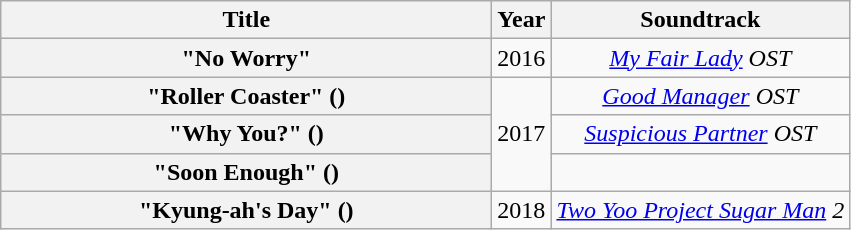<table class="wikitable plainrowheaders" style="text-align:center;">
<tr>
<th scope="col" style="width:20em;">Title</th>
<th scope="col">Year</th>
<th scope="col">Soundtrack</th>
</tr>
<tr>
<th scope="row">"No Worry"</th>
<td>2016</td>
<td><em><a href='#'>My Fair Lady</a> OST</em></td>
</tr>
<tr>
<th scope="row">"Roller Coaster" ()</th>
<td rowspan="3">2017</td>
<td><em><a href='#'>Good Manager</a> OST</em></td>
</tr>
<tr>
<th scope="row">"Why You?" ()</th>
<td><em><a href='#'>Suspicious Partner</a> OST</em></td>
</tr>
<tr>
<th scope="row">"Soon Enough" ()</th>
<td></td>
</tr>
<tr>
<th scope="row">"Kyung-ah's Day" ()</th>
<td>2018</td>
<td><em><a href='#'>Two Yoo Project Sugar Man</a> 2</em></td>
</tr>
</table>
